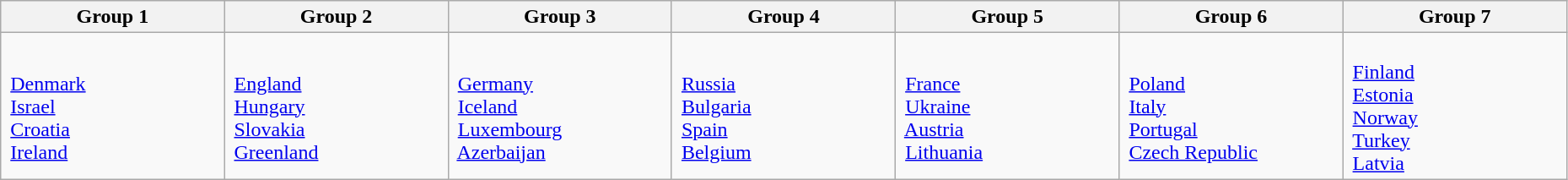<table class="wikitable" width=98%>
<tr>
<th width=12%>Group 1</th>
<th width=12%>Group 2</th>
<th width=12%>Group 3</th>
<th width=12%>Group 4</th>
<th width=12%>Group 5</th>
<th width=12%>Group 6</th>
<th width=12%>Group 7</th>
</tr>
<tr>
<td><br> <a href='#'>Denmark</a> <br>
 <a href='#'>Israel</a> <br>
 <a href='#'>Croatia</a> <br>
 <a href='#'>Ireland</a> <br></td>
<td><br> <a href='#'>England</a> <br>
 <a href='#'>Hungary</a> <br>
 <a href='#'>Slovakia</a> <br>
 <a href='#'>Greenland</a> <br></td>
<td><br> <a href='#'>Germany</a> <br>
 <a href='#'>Iceland</a> <br>
 <a href='#'>Luxembourg</a> <br>
 <a href='#'>Azerbaijan</a> <br></td>
<td><br> <a href='#'>Russia</a> <br>
 <a href='#'>Bulgaria</a> <br>
 <a href='#'>Spain</a> <br>
 <a href='#'>Belgium</a> <br></td>
<td><br> <a href='#'>France</a> <br>
 <a href='#'>Ukraine</a> <br>
 <a href='#'>Austria</a> <br>
 <a href='#'>Lithuania</a> <br></td>
<td><br> <a href='#'>Poland</a> <br>
 <a href='#'>Italy</a> <br>
 <a href='#'>Portugal</a> <br>
 <a href='#'>Czech Republic</a> <br></td>
<td><br> <a href='#'>Finland</a> <br>
 <a href='#'>Estonia</a> <br>
 <a href='#'>Norway</a> <br>
 <a href='#'>Turkey</a> <br>
 <a href='#'>Latvia</a> <br></td>
</tr>
</table>
